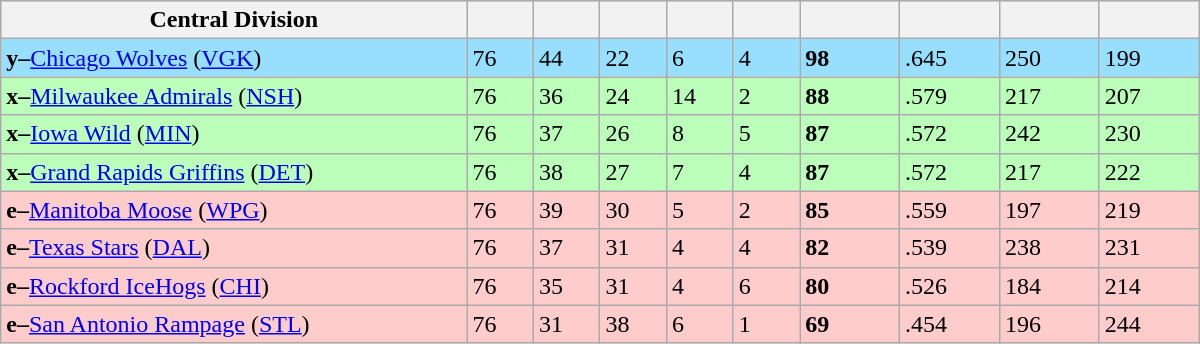<table class="wikitable" style="width:50em">
<tr bgcolor="#DDDDFF">
<th width="35%">Central Division</th>
<th width="5%"></th>
<th width="5%"></th>
<th width="5%"></th>
<th width="5%"></th>
<th width="5%"></th>
<th width="7.5%"></th>
<th width="7.5%"></th>
<th width="7.5%"></th>
<th width="7.5%"></th>
</tr>
<tr bgcolor=#97DEFF>
<td><strong>y–</strong><a href='#'>Chicago Wolves</a> (<a href='#'>VGK</a>)</td>
<td>76</td>
<td>44</td>
<td>22</td>
<td>6</td>
<td>4</td>
<td><strong>98</strong></td>
<td>.645</td>
<td>250</td>
<td>199</td>
</tr>
<tr bgcolor=#bbffbb>
<td><strong>x–</strong><a href='#'>Milwaukee Admirals</a> (<a href='#'>NSH</a>)</td>
<td>76</td>
<td>36</td>
<td>24</td>
<td>14</td>
<td>2</td>
<td><strong>88</strong></td>
<td>.579</td>
<td>217</td>
<td>207</td>
</tr>
<tr bgcolor=#bbffbb>
<td><strong>x–</strong><a href='#'>Iowa Wild</a> (<a href='#'>MIN</a>)</td>
<td>76</td>
<td>37</td>
<td>26</td>
<td>8</td>
<td>5</td>
<td><strong>87</strong></td>
<td>.572</td>
<td>242</td>
<td>230</td>
</tr>
<tr bgcolor=#bbffbb>
<td><strong>x–</strong><a href='#'>Grand Rapids Griffins</a> (<a href='#'>DET</a>)</td>
<td>76</td>
<td>38</td>
<td>27</td>
<td>7</td>
<td>4</td>
<td><strong>87</strong></td>
<td>.572</td>
<td>217</td>
<td>222</td>
</tr>
<tr bgcolor=#ffcccc>
<td><strong>e–</strong><a href='#'>Manitoba Moose</a> (<a href='#'>WPG</a>)</td>
<td>76</td>
<td>39</td>
<td>30</td>
<td>5</td>
<td>2</td>
<td><strong>85</strong></td>
<td>.559</td>
<td>197</td>
<td>219</td>
</tr>
<tr bgcolor=#ffcccc>
<td><strong>e–</strong><a href='#'>Texas Stars</a> (<a href='#'>DAL</a>)</td>
<td>76</td>
<td>37</td>
<td>31</td>
<td>4</td>
<td>4</td>
<td><strong>82</strong></td>
<td>.539</td>
<td>238</td>
<td>231</td>
</tr>
<tr bgcolor=#ffcccc>
<td><strong>e–</strong><a href='#'>Rockford IceHogs</a> (<a href='#'>CHI</a>)</td>
<td>76</td>
<td>35</td>
<td>31</td>
<td>4</td>
<td>6</td>
<td><strong>80</strong></td>
<td>.526</td>
<td>184</td>
<td>214</td>
</tr>
<tr bgcolor=#ffcccc>
<td><strong>e–</strong><a href='#'>San Antonio Rampage</a> (<a href='#'>STL</a>)</td>
<td>76</td>
<td>31</td>
<td>38</td>
<td>6</td>
<td>1</td>
<td><strong>69</strong></td>
<td>.454</td>
<td>196</td>
<td>244</td>
</tr>
</table>
